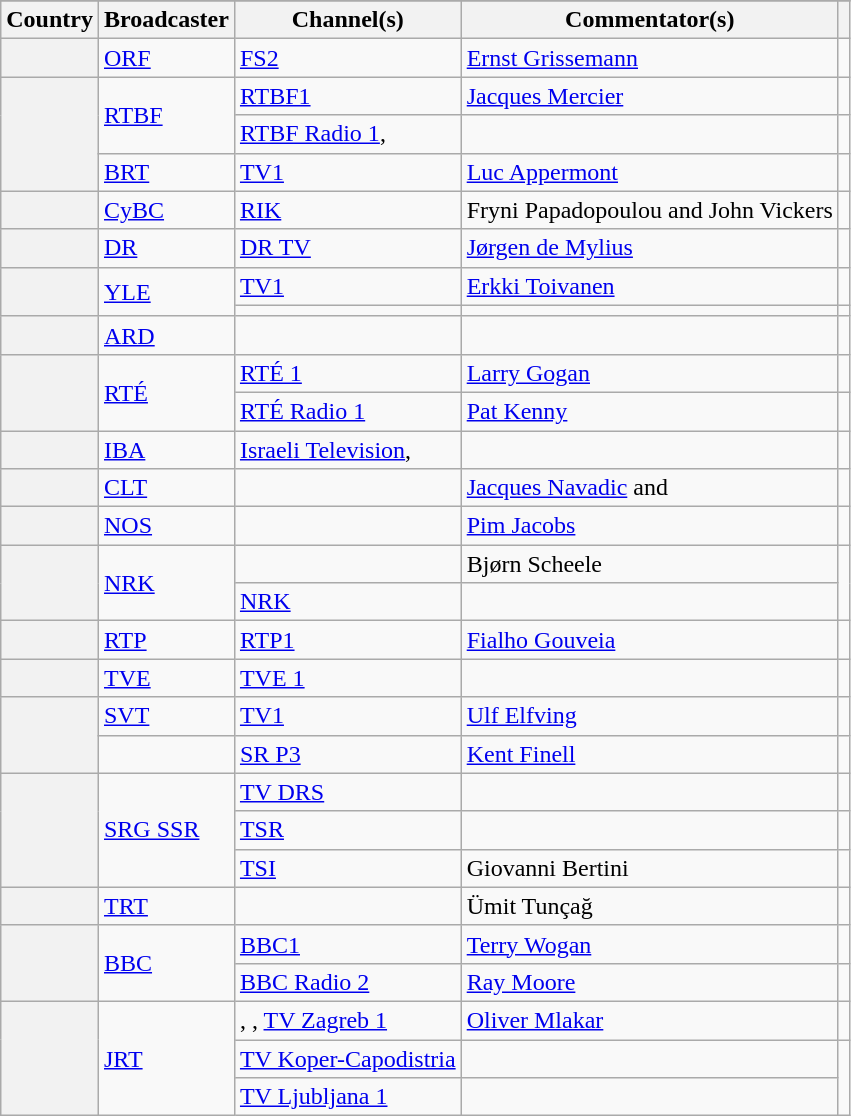<table class="wikitable plainrowheaders">
<tr>
</tr>
<tr>
<th scope="col">Country</th>
<th scope="col">Broadcaster</th>
<th scope="col">Channel(s)</th>
<th scope="col">Commentator(s)</th>
<th scope="col"></th>
</tr>
<tr>
<th scope="row"></th>
<td><a href='#'>ORF</a></td>
<td><a href='#'>FS2</a></td>
<td><a href='#'>Ernst Grissemann</a></td>
<td style="text-align:center"></td>
</tr>
<tr>
<th scope="rowgroup" rowspan="3"></th>
<td rowspan="2"><a href='#'>RTBF</a></td>
<td><a href='#'>RTBF1</a></td>
<td><a href='#'>Jacques Mercier</a></td>
<td style="text-align:center"></td>
</tr>
<tr>
<td><a href='#'>RTBF Radio 1</a>, </td>
<td></td>
<td style="text-align:center"></td>
</tr>
<tr>
<td><a href='#'>BRT</a></td>
<td><a href='#'>TV1</a></td>
<td><a href='#'>Luc Appermont</a></td>
<td style="text-align:center"></td>
</tr>
<tr>
<th scope="row"></th>
<td><a href='#'>CyBC</a></td>
<td><a href='#'>RIK</a></td>
<td>Fryni Papadopoulou and John Vickers</td>
<td style="text-align:center"></td>
</tr>
<tr>
<th scope="row"></th>
<td><a href='#'>DR</a></td>
<td><a href='#'>DR TV</a></td>
<td><a href='#'>Jørgen de Mylius</a></td>
<td style="text-align:center"></td>
</tr>
<tr>
<th scope="rowgroup" rowspan="2"></th>
<td rowspan="2"><a href='#'>YLE</a></td>
<td><a href='#'>TV1</a></td>
<td><a href='#'>Erkki Toivanen</a></td>
<td style="text-align:center"></td>
</tr>
<tr>
<td></td>
<td></td>
<td style="text-align:center"></td>
</tr>
<tr>
<th scope="row"></th>
<td><a href='#'>ARD</a></td>
<td></td>
<td></td>
<td style="text-align:center"></td>
</tr>
<tr>
<th scope="rowgroup" rowspan="2"></th>
<td rowspan="2"><a href='#'>RTÉ</a></td>
<td><a href='#'>RTÉ 1</a></td>
<td><a href='#'>Larry Gogan</a></td>
<td style="text-align:center"></td>
</tr>
<tr>
<td><a href='#'>RTÉ Radio 1</a></td>
<td><a href='#'>Pat Kenny</a></td>
<td style="text-align:center"></td>
</tr>
<tr>
<th scope="rowgroup"></th>
<td><a href='#'>IBA</a></td>
<td><a href='#'>Israeli Television</a>, </td>
<td></td>
<td style="text-align:center"></td>
</tr>
<tr>
<th scope="row"></th>
<td><a href='#'>CLT</a></td>
<td></td>
<td><a href='#'>Jacques Navadic</a> and </td>
<td style="text-align:center"></td>
</tr>
<tr>
<th scope="row"></th>
<td><a href='#'>NOS</a></td>
<td></td>
<td><a href='#'>Pim Jacobs</a></td>
<td style="text-align:center"></td>
</tr>
<tr>
<th scope="rowgroup" rowspan="2"></th>
<td rowspan="2"><a href='#'>NRK</a></td>
<td></td>
<td>Bjørn Scheele</td>
<td style="text-align:center" rowspan="2"></td>
</tr>
<tr>
<td><a href='#'>NRK</a></td>
<td></td>
</tr>
<tr>
<th scope="row"></th>
<td><a href='#'>RTP</a></td>
<td><a href='#'>RTP1</a></td>
<td><a href='#'>Fialho Gouveia</a></td>
<td style="text-align:center"></td>
</tr>
<tr>
<th scope="row"></th>
<td><a href='#'>TVE</a></td>
<td><a href='#'>TVE 1</a></td>
<td></td>
<td style="text-align:center"></td>
</tr>
<tr>
<th scope="rowgroup" rowspan="2"></th>
<td><a href='#'>SVT</a></td>
<td><a href='#'>TV1</a></td>
<td><a href='#'>Ulf Elfving</a></td>
<td style="text-align:center"></td>
</tr>
<tr>
<td></td>
<td><a href='#'>SR P3</a></td>
<td><a href='#'>Kent Finell</a></td>
<td style="text-align:center"></td>
</tr>
<tr>
<th scope="rowgroup" rowspan="3"></th>
<td rowspan="3"><a href='#'>SRG SSR</a></td>
<td><a href='#'>TV DRS</a></td>
<td></td>
<td style="text-align:center"></td>
</tr>
<tr>
<td><a href='#'>TSR</a></td>
<td></td>
<td style="text-align:center"></td>
</tr>
<tr>
<td><a href='#'>TSI</a></td>
<td>Giovanni Bertini</td>
<td style="text-align:center"></td>
</tr>
<tr>
<th scope="row"></th>
<td><a href='#'>TRT</a></td>
<td></td>
<td>Ümit Tunçağ</td>
<td style="text-align:center"></td>
</tr>
<tr>
<th scope="rowgroup" rowspan="2"></th>
<td rowspan="2"><a href='#'>BBC</a></td>
<td><a href='#'>BBC1</a></td>
<td><a href='#'>Terry Wogan</a></td>
<td style="text-align:center"></td>
</tr>
<tr>
<td><a href='#'>BBC Radio 2</a></td>
<td><a href='#'>Ray Moore</a></td>
<td style="text-align:center"></td>
</tr>
<tr>
<th scope="rowgroup" rowspan="5"></th>
<td rowspan="3"><a href='#'>JRT</a></td>
<td>, , <a href='#'>TV Zagreb 1</a></td>
<td><a href='#'>Oliver Mlakar</a></td>
<td style="text-align:center"></td>
</tr>
<tr>
<td><a href='#'>TV Koper-Capodistria</a></td>
<td></td>
<td style="text-align:center" rowspan="2"></td>
</tr>
<tr>
<td><a href='#'>TV Ljubljana 1</a></td>
<td></td>
</tr>
</table>
